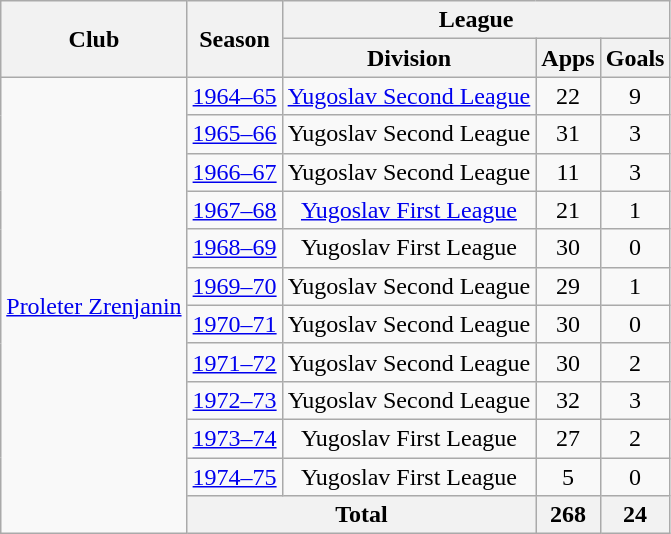<table class="wikitable" style="text-align:center">
<tr>
<th rowspan="2">Club</th>
<th rowspan="2">Season</th>
<th colspan="3">League</th>
</tr>
<tr>
<th>Division</th>
<th>Apps</th>
<th>Goals</th>
</tr>
<tr>
<td rowspan="12"><a href='#'>Proleter Zrenjanin</a></td>
<td><a href='#'>1964–65</a></td>
<td><a href='#'>Yugoslav Second League</a></td>
<td>22</td>
<td>9</td>
</tr>
<tr>
<td><a href='#'>1965–66</a></td>
<td>Yugoslav Second League</td>
<td>31</td>
<td>3</td>
</tr>
<tr>
<td><a href='#'>1966–67</a></td>
<td>Yugoslav Second League</td>
<td>11</td>
<td>3</td>
</tr>
<tr>
<td><a href='#'>1967–68</a></td>
<td><a href='#'>Yugoslav First League</a></td>
<td>21</td>
<td>1</td>
</tr>
<tr>
<td><a href='#'>1968–69</a></td>
<td>Yugoslav First League</td>
<td>30</td>
<td>0</td>
</tr>
<tr>
<td><a href='#'>1969–70</a></td>
<td>Yugoslav Second League</td>
<td>29</td>
<td>1</td>
</tr>
<tr>
<td><a href='#'>1970–71</a></td>
<td>Yugoslav Second League</td>
<td>30</td>
<td>0</td>
</tr>
<tr>
<td><a href='#'>1971–72</a></td>
<td>Yugoslav Second League</td>
<td>30</td>
<td>2</td>
</tr>
<tr>
<td><a href='#'>1972–73</a></td>
<td>Yugoslav Second League</td>
<td>32</td>
<td>3</td>
</tr>
<tr>
<td><a href='#'>1973–74</a></td>
<td>Yugoslav First League</td>
<td>27</td>
<td>2</td>
</tr>
<tr>
<td><a href='#'>1974–75</a></td>
<td>Yugoslav First League</td>
<td>5</td>
<td>0</td>
</tr>
<tr>
<th colspan="2">Total</th>
<th>268</th>
<th>24</th>
</tr>
</table>
